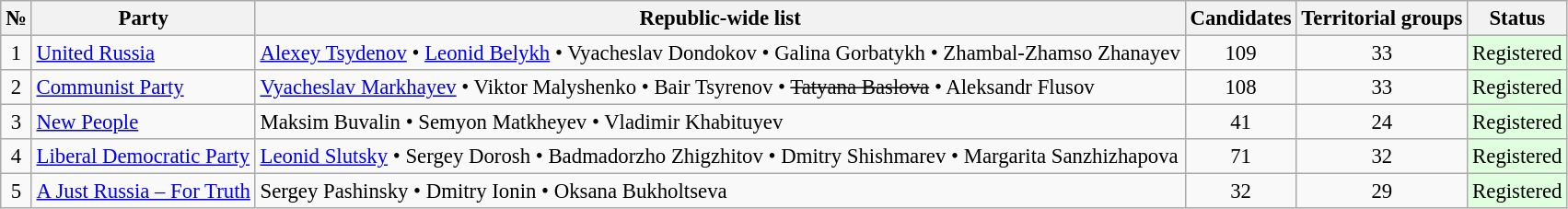<table class="wikitable sortable" style="background: #f9f9f9; text-align:right; font-size: 95%">
<tr>
<th align=center>№</th>
<th align=center>Party</th>
<th align=center>Republic-wide list</th>
<th align=center>Candidates</th>
<th align=center>Territorial groups</th>
<th align=center>Status</th>
</tr>
<tr>
<td align=center>1</td>
<td align=left><a href='#'>United Russia</a></td>
<td align=left><a href='#'>Alexey Tsydenov</a> • <a href='#'>Leonid Belykh</a> • Vyacheslav Dondokov • Galina Gorbatykh • Zhambal-Zhamso Zhanayev</td>
<td align=center>109</td>
<td align=center>33</td>
<td align=center bgcolor="#DFFFDF">Registered</td>
</tr>
<tr>
<td align=center>2</td>
<td align=left><a href='#'>Communist Party</a></td>
<td align=left><a href='#'>Vyacheslav Markhayev</a> • Viktor Malyshenko • Bair Tsyrenov • <s>Tatyana Baslova</s> • Aleksandr Flusov</td>
<td align=center>108</td>
<td align=center>33</td>
<td align=center bgcolor="#DFFFDF">Registered</td>
</tr>
<tr>
<td align=center>3</td>
<td align=left><a href='#'>New People</a></td>
<td align=left>Maksim Buvalin • Semyon Matkheyev • Vladimir Khabituyev</td>
<td align=center>41</td>
<td align=center>24</td>
<td align=center bgcolor="#DFFFDF">Registered</td>
</tr>
<tr>
<td align=center>4</td>
<td align=left><a href='#'>Liberal Democratic Party</a></td>
<td align=left><a href='#'>Leonid Slutsky</a> • Sergey Dorosh • Badmadorzho Zhigzhitov • Dmitry Shishmarev • Margarita Sanzhizhapova</td>
<td align=center>71</td>
<td align=center>32</td>
<td align=center bgcolor="#DFFFDF">Registered</td>
</tr>
<tr>
<td align=center>5</td>
<td align=left><a href='#'>A Just Russia – For Truth</a></td>
<td align=left>Sergey Pashinsky • Dmitry Ionin • Oksana Bukholtseva</td>
<td align=center>32</td>
<td align=center>29</td>
<td align=center bgcolor="#DFFFDF">Registered</td>
</tr>
</table>
